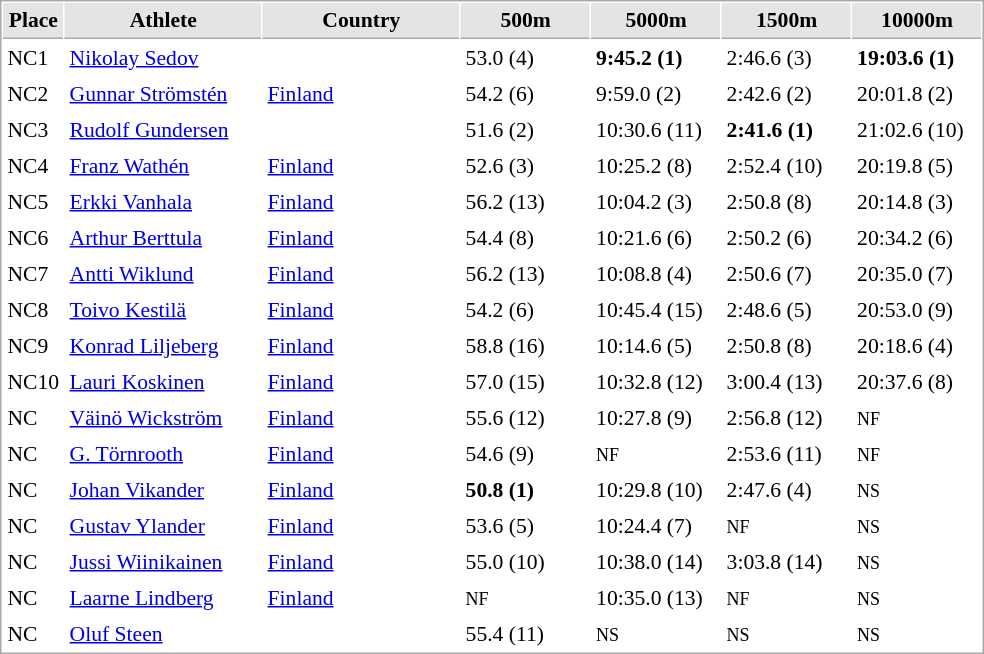<table cellspacing="1" cellpadding="3" style="border:1px solid #AAAAAA;font-size:90%">
<tr bgcolor="#E4E4E4">
<th style="border-bottom:1px solid #AAAAAA" width=15>Place</th>
<th style="border-bottom:1px solid #AAAAAA" width=125>Athlete</th>
<th style="border-bottom:1px solid #AAAAAA" width=125>Country</th>
<th style="border-bottom:1px solid #AAAAAA" width=80>500m</th>
<th style="border-bottom:1px solid #AAAAAA" width=80>5000m</th>
<th style="border-bottom:1px solid #AAAAAA" width=80>1500m</th>
<th style="border-bottom:1px solid #AAAAAA" width=80>10000m</th>
</tr>
<tr>
<td>NC1</td>
<td><a href='#'>Nikolay Sedov</a></td>
<td></td>
<td>53.0 (4)</td>
<td><strong>9:45.2 (1)</strong></td>
<td>2:46.6 (3)</td>
<td><strong>19:03.6 (1)</strong></td>
</tr>
<tr>
<td>NC2</td>
<td><a href='#'>Gunnar Strömstén</a></td>
<td> <a href='#'>Finland</a></td>
<td>54.2 (6)</td>
<td>9:59.0 (2)</td>
<td>2:42.6 (2)</td>
<td>20:01.8 (2)</td>
</tr>
<tr>
<td>NC3</td>
<td><a href='#'>Rudolf Gundersen</a></td>
<td></td>
<td>51.6 (2)</td>
<td>10:30.6 (11)</td>
<td><strong>2:41.6 (1)</strong></td>
<td>21:02.6 (10)</td>
</tr>
<tr>
<td>NC4</td>
<td><a href='#'>Franz Wathén</a></td>
<td> <a href='#'>Finland</a></td>
<td>52.6 (3)</td>
<td>10:25.2 (8)</td>
<td>2:52.4 (10)</td>
<td>20:19.8 (5)</td>
</tr>
<tr>
<td>NC5</td>
<td><a href='#'>Erkki Vanhala</a></td>
<td> <a href='#'>Finland</a></td>
<td>56.2 (13)</td>
<td>10:04.2 (3)</td>
<td>2:50.8 (8)</td>
<td>20:14.8 (3)</td>
</tr>
<tr>
<td>NC6</td>
<td><a href='#'>Arthur Berttula</a></td>
<td> <a href='#'>Finland</a></td>
<td>54.4 (8)</td>
<td>10:21.6 (6)</td>
<td>2:50.2 (6)</td>
<td>20:34.2 (6)</td>
</tr>
<tr>
<td>NC7</td>
<td><a href='#'>Antti Wiklund</a></td>
<td> <a href='#'>Finland</a></td>
<td>56.2 (13)</td>
<td>10:08.8 (4)</td>
<td>2:50.6 (7)</td>
<td>20:35.0 (7)</td>
</tr>
<tr>
<td>NC8</td>
<td><a href='#'>Toivo Kestilä</a></td>
<td> <a href='#'>Finland</a></td>
<td>54.2 (6)</td>
<td>10:45.4 (15)</td>
<td>2:48.6 (5)</td>
<td>20:53.0 (9)</td>
</tr>
<tr>
<td>NC9</td>
<td><a href='#'>Konrad Liljeberg</a></td>
<td> <a href='#'>Finland</a></td>
<td>58.8 (16)</td>
<td>10:14.6 (5)</td>
<td>2:50.8 (8)</td>
<td>20:18.6 (4)</td>
</tr>
<tr>
<td>NC10</td>
<td><a href='#'>Lauri Koskinen</a></td>
<td> <a href='#'>Finland</a></td>
<td>57.0 (15)</td>
<td>10:32.8 (12)</td>
<td>3:00.4 (13)</td>
<td>20:37.6 (8)</td>
</tr>
<tr>
<td>NC</td>
<td><a href='#'>Väinö Wickström</a></td>
<td> <a href='#'>Finland</a></td>
<td>55.6 (12)</td>
<td>10:27.8 (9)</td>
<td>2:56.8 (12)</td>
<td><small>NF</small></td>
</tr>
<tr>
<td>NC</td>
<td><a href='#'>G. Törnrooth</a></td>
<td> <a href='#'>Finland</a></td>
<td>54.6 (9)</td>
<td><small>NF</small></td>
<td>2:53.6 (11)</td>
<td><small>NF</small></td>
</tr>
<tr>
<td>NC</td>
<td><a href='#'>Johan Vikander</a></td>
<td> <a href='#'>Finland</a></td>
<td><strong>50.8 (1)</strong></td>
<td>10:29.8 (10)</td>
<td>2:47.6 (4)</td>
<td><small>NS</small></td>
</tr>
<tr>
<td>NC</td>
<td><a href='#'>Gustav Ylander</a></td>
<td> <a href='#'>Finland</a></td>
<td>53.6 (5)</td>
<td>10:24.4 (7)</td>
<td><small>NF</small></td>
<td><small>NS</small></td>
</tr>
<tr>
<td>NC</td>
<td><a href='#'>Jussi Wiinikainen</a></td>
<td> <a href='#'>Finland</a></td>
<td>55.0 (10)</td>
<td>10:38.0 (14)</td>
<td>3:03.8 (14)</td>
<td><small>NS</small></td>
</tr>
<tr>
<td>NC</td>
<td><a href='#'>Laarne Lindberg</a></td>
<td> <a href='#'>Finland</a></td>
<td><small>NF</small></td>
<td>10:35.0 (13)</td>
<td><small>NF</small></td>
<td><small>NS</small></td>
</tr>
<tr>
<td>NC</td>
<td><a href='#'>Oluf Steen</a></td>
<td></td>
<td>55.4 (11)</td>
<td><small>NS</small></td>
<td><small>NS</small></td>
<td><small>NS</small></td>
</tr>
</table>
